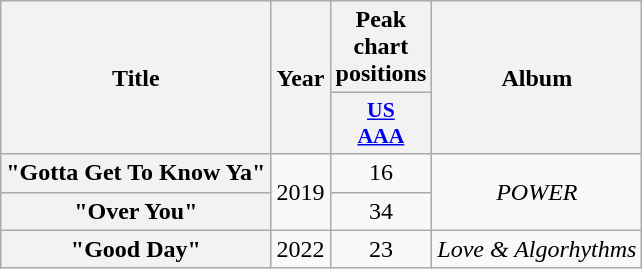<table class="wikitable plainrowheaders" style="text-align:center">
<tr>
<th rowspan="2">Title</th>
<th rowspan="2">Year</th>
<th>Peak chart positions</th>
<th rowspan="2">Album</th>
</tr>
<tr>
<th scope="col" style="width:2.5em;font-size:90%;"><a href='#'>US<br>AAA</a><br></th>
</tr>
<tr>
<th scope="row">"Gotta Get To Know Ya"</th>
<td rowspan="2">2019</td>
<td>16</td>
<td rowspan="2"><em>POWER</em></td>
</tr>
<tr>
<th scope="row">"Over You"</th>
<td>34</td>
</tr>
<tr>
<th scope="row">"Good Day"</th>
<td>2022</td>
<td>23</td>
<td><em>Love & Algorhythms</em></td>
</tr>
</table>
